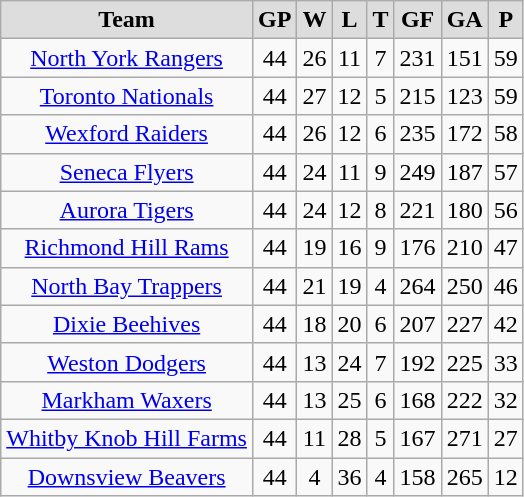<table class="wikitable">
<tr align="center"  bgcolor="#dddddd">
<td><strong>Team</strong></td>
<td><strong>GP</strong></td>
<td><strong>W</strong></td>
<td><strong>L</strong></td>
<td><strong>T</strong></td>
<td><strong>GF</strong></td>
<td><strong>GA</strong></td>
<td><strong>P</strong></td>
</tr>
<tr align="center">
<td><a href='#'>North York Rangers</a></td>
<td>44</td>
<td>26</td>
<td>11</td>
<td>7</td>
<td>231</td>
<td>151</td>
<td>59</td>
</tr>
<tr align="center">
<td><a href='#'>Toronto Nationals</a></td>
<td>44</td>
<td>27</td>
<td>12</td>
<td>5</td>
<td>215</td>
<td>123</td>
<td>59</td>
</tr>
<tr align="center">
<td><a href='#'>Wexford Raiders</a></td>
<td>44</td>
<td>26</td>
<td>12</td>
<td>6</td>
<td>235</td>
<td>172</td>
<td>58</td>
</tr>
<tr align="center">
<td><a href='#'>Seneca Flyers</a></td>
<td>44</td>
<td>24</td>
<td>11</td>
<td>9</td>
<td>249</td>
<td>187</td>
<td>57</td>
</tr>
<tr align="center">
<td><a href='#'>Aurora Tigers</a></td>
<td>44</td>
<td>24</td>
<td>12</td>
<td>8</td>
<td>221</td>
<td>180</td>
<td>56</td>
</tr>
<tr align="center">
<td><a href='#'>Richmond Hill Rams</a></td>
<td>44</td>
<td>19</td>
<td>16</td>
<td>9</td>
<td>176</td>
<td>210</td>
<td>47</td>
</tr>
<tr align="center">
<td><a href='#'>North Bay Trappers</a></td>
<td>44</td>
<td>21</td>
<td>19</td>
<td>4</td>
<td>264</td>
<td>250</td>
<td>46</td>
</tr>
<tr align="center">
<td><a href='#'>Dixie Beehives</a></td>
<td>44</td>
<td>18</td>
<td>20</td>
<td>6</td>
<td>207</td>
<td>227</td>
<td>42</td>
</tr>
<tr align="center">
<td><a href='#'>Weston Dodgers</a></td>
<td>44</td>
<td>13</td>
<td>24</td>
<td>7</td>
<td>192</td>
<td>225</td>
<td>33</td>
</tr>
<tr align="center">
<td><a href='#'>Markham Waxers</a></td>
<td>44</td>
<td>13</td>
<td>25</td>
<td>6</td>
<td>168</td>
<td>222</td>
<td>32</td>
</tr>
<tr align="center">
<td><a href='#'>Whitby Knob Hill Farms</a></td>
<td>44</td>
<td>11</td>
<td>28</td>
<td>5</td>
<td>167</td>
<td>271</td>
<td>27</td>
</tr>
<tr align="center">
<td><a href='#'>Downsview Beavers</a></td>
<td>44</td>
<td>4</td>
<td>36</td>
<td>4</td>
<td>158</td>
<td>265</td>
<td>12</td>
</tr>
</table>
